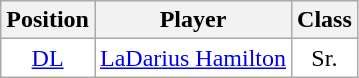<table class="wikitable sortable" border="1">
<tr>
<th>Position</th>
<th>Player</th>
<th>Class</th>
</tr>
<tr>
<td style="text-align:center; background:white"><a href='#'>DL</a></td>
<td style="text-align:center; background:white"><a href='#'>LaDarius Hamilton</a></td>
<td style="text-align:center; background:white">Sr.</td>
</tr>
</table>
